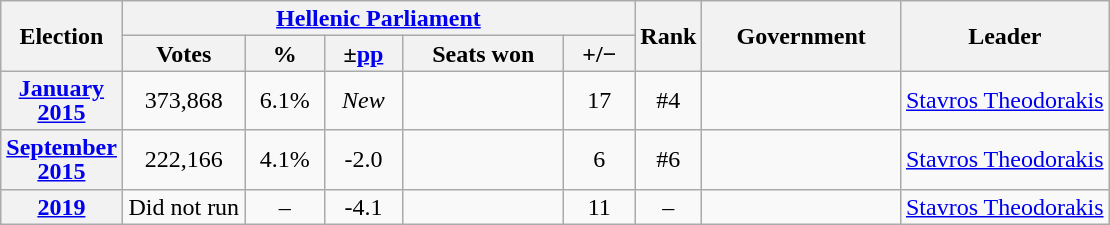<table class="wikitable" style="text-align:center; font-size:100%; line-height:16px;">
<tr>
<th width="60" rowspan="2">Election</th>
<th colspan="5"><a href='#'>Hellenic Parliament</a></th>
<th width="30" rowspan="2">Rank</th>
<th width="125" rowspan="2">Government</th>
<th rowspan="2">Leader</th>
</tr>
<tr>
<th width="75">Votes</th>
<th width="45">%</th>
<th width="45">±<a href='#'>pp</a></th>
<th width="100">Seats won</th>
<th width="40">+/−</th>
</tr>
<tr>
<th><a href='#'>January 2015</a></th>
<td>373,868</td>
<td>6.1%</td>
<td><em>New</em></td>
<td></td>
<td>17</td>
<td>#4</td>
<td></td>
<td><a href='#'>Stavros Theodorakis</a></td>
</tr>
<tr>
<th><a href='#'>September 2015</a></th>
<td>222,166</td>
<td>4.1%</td>
<td>-2.0</td>
<td></td>
<td>6</td>
<td>#6</td>
<td></td>
<td><a href='#'>Stavros Theodorakis</a></td>
</tr>
<tr>
<th><a href='#'>2019</a></th>
<td>Did not run</td>
<td>–</td>
<td>-4.1</td>
<td></td>
<td>11</td>
<td>–</td>
<td></td>
<td><a href='#'>Stavros Theodorakis</a></td>
</tr>
</table>
